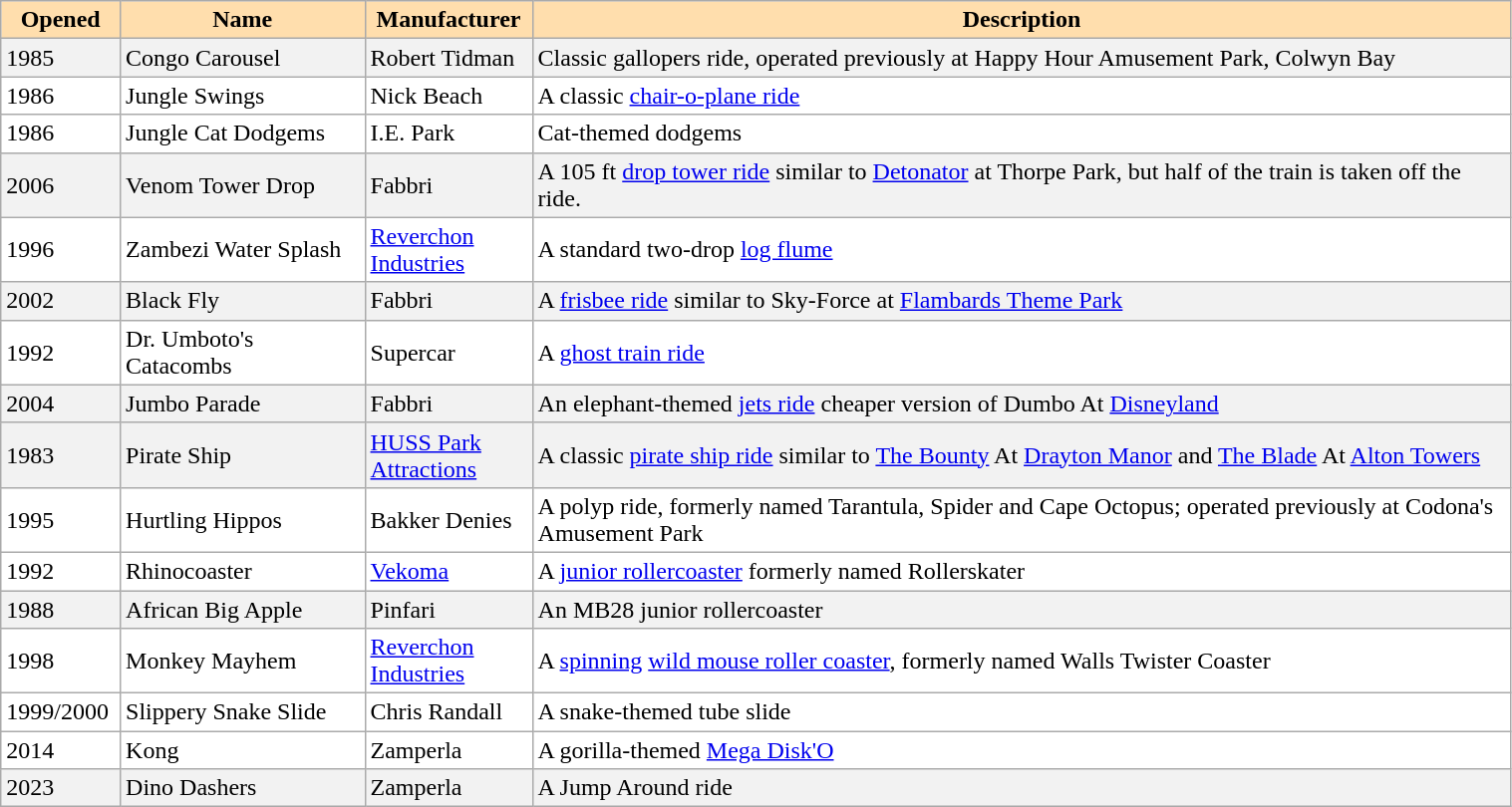<table class="wikitable"  style="width:80%; background:#fff;">
<tr>
<th style="background:#ffdead" width=5%>Opened</th>
<th style="background:#ffdead" width=15%>Name</th>
<th style="background:#ffdead" width=10%>Manufacturer</th>
<th style="background:#ffdead" width=60%>Description</th>
</tr>
<tr style="background:#f2f2f2;" |>
<td>1985</td>
<td>Congo Carousel</td>
<td>Robert Tidman</td>
<td>Classic gallopers ride, operated previously at Happy Hour Amusement Park, Colwyn Bay</td>
</tr>
<tr style="background:#fff;" |>
<td>1986</td>
<td>Jungle Swings</td>
<td>Nick Beach</td>
<td>A classic <a href='#'>chair-o-plane ride</a></td>
</tr>
<tr style="background:#fff;" |>
<td>1986</td>
<td>Jungle Cat Dodgems</td>
<td>I.E. Park</td>
<td>Cat-themed dodgems</td>
</tr>
<tr style="background:#f2f2f2;" |>
<td>2006</td>
<td>Venom Tower Drop</td>
<td>Fabbri</td>
<td>A 105 ft <a href='#'>drop tower ride</a> similar to <a href='#'>Detonator</a> at Thorpe Park, but half of the train is taken off the ride.</td>
</tr>
<tr style="background:#fff;" |>
<td>1996</td>
<td>Zambezi Water Splash</td>
<td><a href='#'>Reverchon Industries</a></td>
<td>A standard two-drop <a href='#'>log flume</a></td>
</tr>
<tr style="background:#f2f2f2;" |>
<td>2002</td>
<td>Black Fly</td>
<td>Fabbri</td>
<td>A <a href='#'>frisbee ride</a> similar to Sky-Force at <a href='#'>Flambards Theme Park</a></td>
</tr>
<tr style="background:#fff;" |>
<td>1992</td>
<td>Dr. Umboto's Catacombs</td>
<td>Supercar</td>
<td>A <a href='#'>ghost train ride</a></td>
</tr>
<tr style="background:#f2f2f2;" |>
<td>2004</td>
<td>Jumbo Parade</td>
<td>Fabbri</td>
<td>An elephant-themed <a href='#'>jets ride</a> cheaper version of Dumbo At <a href='#'>Disneyland</a></td>
</tr>
<tr style="background:#f2f2f2;" |>
<td>1983</td>
<td>Pirate Ship</td>
<td><a href='#'>HUSS Park Attractions</a></td>
<td>A classic <a href='#'>pirate ship ride</a> similar to <a href='#'>The Bounty</a> At <a href='#'>Drayton Manor</a> and <a href='#'>The Blade</a> At <a href='#'>Alton Towers</a></td>
</tr>
<tr style="background:#fff;" |>
<td>1995</td>
<td>Hurtling Hippos</td>
<td>Bakker Denies</td>
<td>A polyp ride, formerly named Tarantula, Spider and Cape Octopus; operated previously at Codona's Amusement Park</td>
</tr>
<tr style="background:#fff;" |>
<td>1992</td>
<td>Rhinocoaster</td>
<td><a href='#'>Vekoma</a></td>
<td>A <a href='#'>junior rollercoaster</a> formerly named Rollerskater</td>
</tr>
<tr style="background:#f2f2f2;" |>
<td>1988</td>
<td>African Big Apple</td>
<td>Pinfari</td>
<td>An MB28 junior rollercoaster</td>
</tr>
<tr style="background:#fff;" |>
<td>1998</td>
<td>Monkey Mayhem</td>
<td><a href='#'>Reverchon Industries</a></td>
<td>A <a href='#'>spinning</a> <a href='#'>wild mouse roller coaster</a>, formerly named Walls Twister Coaster</td>
</tr>
<tr style="background:#fff;" |>
<td>1999/2000</td>
<td>Slippery Snake Slide</td>
<td>Chris Randall</td>
<td>A snake-themed tube slide</td>
</tr>
<tr style="background:#fff;" |>
<td>2014</td>
<td>Kong</td>
<td>Zamperla</td>
<td>A gorilla-themed <a href='#'>Mega Disk'O</a></td>
</tr>
<tr style="background:#f2f2f2;" |>
<td>2023</td>
<td>Dino Dashers</td>
<td>Zamperla</td>
<td>A Jump Around ride</td>
</tr>
</table>
